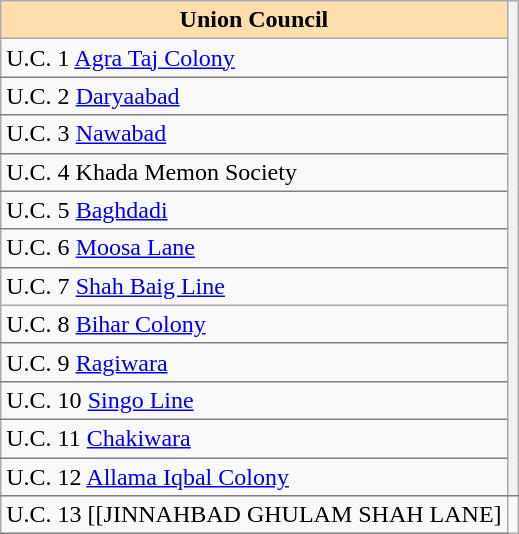<table class="sortable wikitable" align="left">
<tr>
<th style="background:#ffdead;"><strong>Union Council</strong></th>
<th rowspan="13" style="border-bottom:1px solid grey;" valign="top" class="unsortable"><br><br></th>
</tr>
<tr>
<td style="border-bottom:1px solid grey;">U.C. 1 <a href='#'>Agra Taj Colony</a></td>
</tr>
<tr>
<td style="border-bottom:1px solid grey;">U.C. 2 <a href='#'>Daryaabad</a></td>
</tr>
<tr>
<td style="border-bottom:1px solid grey;">U.C. 3 <a href='#'>Nawabad</a></td>
</tr>
<tr>
<td style="border-bottom:1px solid grey;">U.C. 4 Khada Memon Society</td>
</tr>
<tr>
<td style="border-bottom:1px solid grey;">U.C. 5 <a href='#'>Baghdadi</a></td>
</tr>
<tr>
<td style="border-bottom:1px solid grey;">U.C. 6 <a href='#'>Moosa Lane</a></td>
</tr>
<tr>
<td>U.C. 7 <a href='#'>Shah Baig Line</a></td>
</tr>
<tr>
<td style="border-bottom:1px solid grey;">U.C. 8 <a href='#'>Bihar Colony</a></td>
</tr>
<tr>
<td style="border-bottom:1px solid grey;">U.C. 9 <a href='#'>Ragiwara</a></td>
</tr>
<tr>
<td style="border-bottom:1px solid grey;">U.C. 10 <a href='#'>Singo Line</a></td>
</tr>
<tr>
<td style="border-bottom:1px solid grey;">U.C. 11 <a href='#'>Chakiwara</a></td>
</tr>
<tr>
<td style="border-bottom:1px solid grey;">U.C. 12 <a href='#'>Allama Iqbal Colony</a></td>
</tr>
<tr>
<td style="border-bottom:1px solid grey;">U.C. 13 [[JINNAHBAD GHULAM SHAH LANE]</td>
</tr>
</table>
